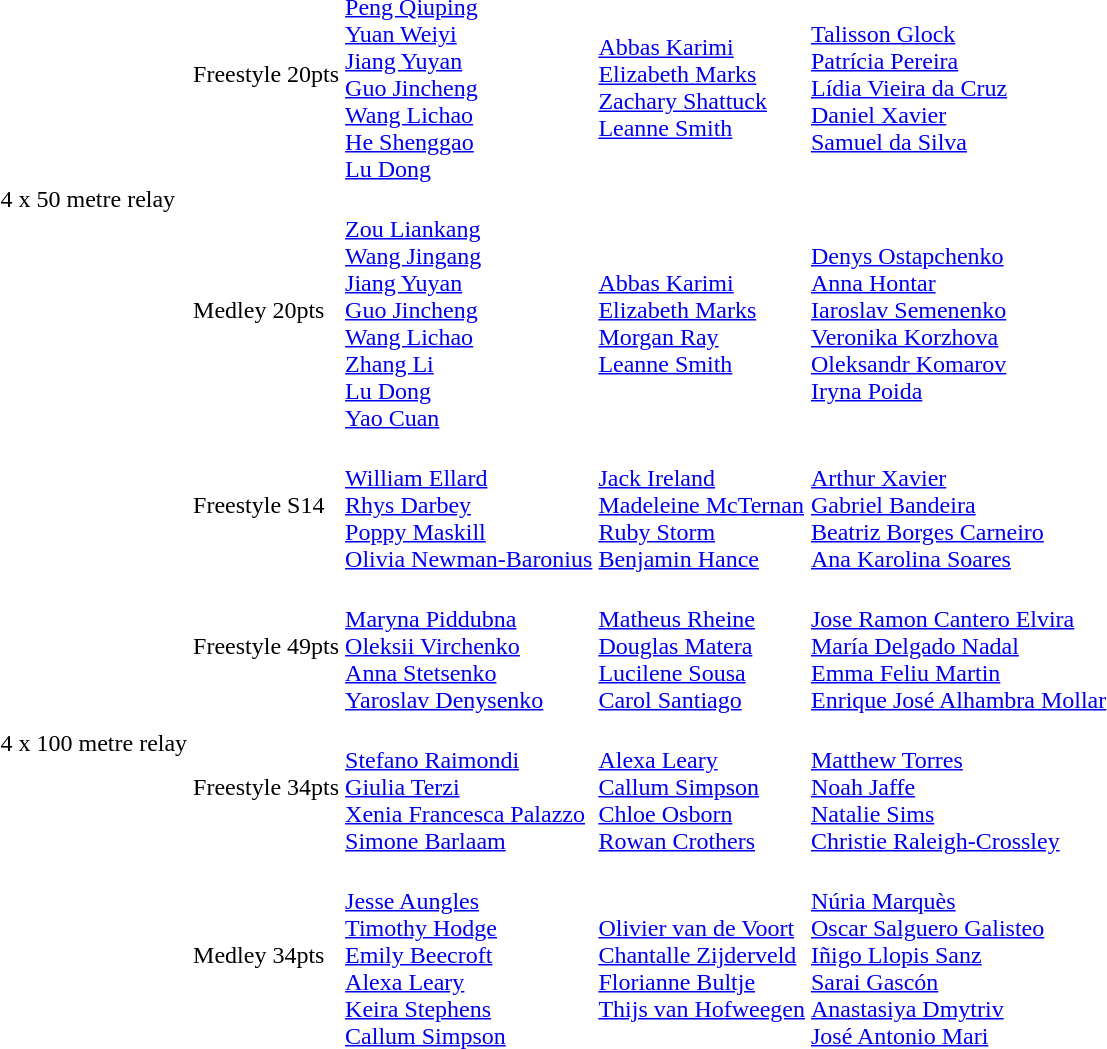<table>
<tr>
<td rowspan="2">4 x 50 metre relay<br></td>
<td>Freestyle 20pts</td>
<td><br><a href='#'>Peng Qiuping</a><br><a href='#'>Yuan Weiyi</a><br><a href='#'>Jiang Yuyan</a><br><a href='#'>Guo Jincheng</a><br><a href='#'>Wang Lichao</a><br><a href='#'>He Shenggao</a><br><a href='#'>Lu Dong</a></td>
<td><br><a href='#'>Abbas Karimi</a><br><a href='#'>Elizabeth Marks</a><br><a href='#'>Zachary Shattuck</a><br><a href='#'>Leanne Smith</a></td>
<td><br><a href='#'>Talisson Glock</a><br><a href='#'>Patrícia Pereira</a><br><a href='#'>Lídia Vieira da Cruz</a><br><a href='#'>Daniel Xavier</a><br><a href='#'>Samuel da Silva</a></td>
</tr>
<tr>
<td>Medley 20pts</td>
<td><br><a href='#'>Zou Liankang</a><br><a href='#'>Wang Jingang</a><br><a href='#'>Jiang Yuyan</a><br><a href='#'>Guo Jincheng</a><br><a href='#'>Wang Lichao</a><br><a href='#'>Zhang Li</a><br><a href='#'>Lu Dong</a><br><a href='#'>Yao Cuan</a></td>
<td><br><a href='#'>Abbas Karimi</a><br><a href='#'>Elizabeth Marks</a><br><a href='#'>Morgan Ray</a><br><a href='#'>Leanne Smith</a></td>
<td><br><a href='#'>Denys Ostapchenko</a><br><a href='#'>Anna Hontar</a><br><a href='#'>Iaroslav Semenenko</a><br><a href='#'>Veronika Korzhova</a><br><a href='#'>Oleksandr Komarov</a><br><a href='#'>Iryna Poida</a></td>
</tr>
<tr>
<td rowspan="4">4 x 100 metre relay<br></td>
<td>Freestyle S14</td>
<td><br><a href='#'>William Ellard</a><br><a href='#'>Rhys Darbey</a><br><a href='#'>Poppy Maskill</a><br><a href='#'>Olivia Newman-Baronius</a></td>
<td><br><a href='#'>Jack Ireland</a><br><a href='#'>Madeleine McTernan</a><br><a href='#'>Ruby Storm</a><br><a href='#'>Benjamin Hance</a></td>
<td><br><a href='#'>Arthur Xavier</a><br><a href='#'>Gabriel Bandeira</a><br><a href='#'>Beatriz Borges Carneiro</a><br><a href='#'>Ana Karolina Soares</a></td>
</tr>
<tr>
<td>Freestyle 49pts</td>
<td><br><a href='#'>Maryna Piddubna</a><br><a href='#'>Oleksii Virchenko</a><br><a href='#'>Anna Stetsenko</a><br><a href='#'>Yaroslav Denysenko</a></td>
<td><br><a href='#'>Matheus Rheine</a><br><a href='#'>Douglas Matera</a><br><a href='#'>Lucilene Sousa</a><br><a href='#'>Carol Santiago</a></td>
<td><br><a href='#'>Jose Ramon Cantero Elvira</a><br><a href='#'>María Delgado Nadal</a><br><a href='#'>Emma Feliu Martin</a><br><a href='#'>Enrique José Alhambra Mollar</a></td>
</tr>
<tr>
<td>Freestyle 34pts</td>
<td><br><a href='#'>Stefano Raimondi</a><br><a href='#'>Giulia Terzi</a><br><a href='#'>Xenia Francesca Palazzo</a><br><a href='#'>Simone Barlaam</a></td>
<td><br><a href='#'>Alexa Leary</a><br><a href='#'>Callum Simpson</a><br><a href='#'>Chloe Osborn</a><br><a href='#'>Rowan Crothers</a></td>
<td><br><a href='#'>Matthew Torres</a><br><a href='#'>Noah Jaffe</a><br><a href='#'>Natalie Sims</a><br><a href='#'>Christie Raleigh-Crossley</a></td>
</tr>
<tr>
<td>Medley 34pts</td>
<td><br><a href='#'>Jesse Aungles</a><br><a href='#'>Timothy Hodge</a><br><a href='#'>Emily Beecroft</a><br><a href='#'>Alexa Leary</a><br><a href='#'>Keira Stephens</a><br><a href='#'>Callum Simpson</a></td>
<td><br><a href='#'>Olivier van de Voort</a><br><a href='#'>Chantalle Zijderveld</a><br><a href='#'>Florianne Bultje</a><br><a href='#'>Thijs van Hofweegen</a></td>
<td><br><a href='#'>Núria Marquès</a><br><a href='#'>Oscar Salguero Galisteo</a><br><a href='#'>Iñigo Llopis Sanz</a><br><a href='#'>Sarai Gascón</a><br><a href='#'>Anastasiya Dmytriv</a><br><a href='#'>José Antonio Mari</a></td>
</tr>
</table>
